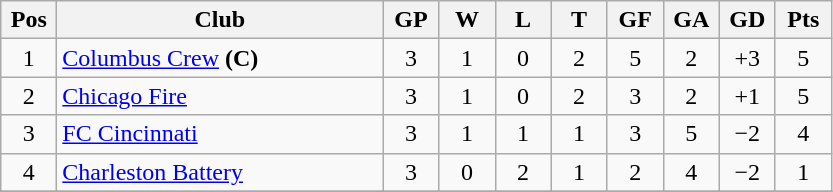<table class="wikitable" style="text-align:center">
<tr>
<th width=30>Pos</th>
<th width=210>Club</th>
<th width=30>GP</th>
<th width=30>W</th>
<th width=30>L</th>
<th width=30>T</th>
<th width=30>GF</th>
<th width=30>GA</th>
<th width=30>GD</th>
<th width=30>Pts</th>
</tr>
<tr>
<td>1</td>
<td style="text-align:left;"><a href='#'>Columbus Crew</a> <strong>(C)</strong></td>
<td>3</td>
<td>1</td>
<td>0</td>
<td>2</td>
<td>5</td>
<td>2</td>
<td>+3</td>
<td>5</td>
</tr>
<tr>
<td>2</td>
<td style="text-align:left;"><a href='#'>Chicago Fire</a></td>
<td>3</td>
<td>1</td>
<td>0</td>
<td>2</td>
<td>3</td>
<td>2</td>
<td>+1</td>
<td>5</td>
</tr>
<tr>
<td>3</td>
<td style="text-align:left;"><a href='#'>FC Cincinnati</a></td>
<td>3</td>
<td>1</td>
<td>1</td>
<td>1</td>
<td>3</td>
<td>5</td>
<td>−2</td>
<td>4</td>
</tr>
<tr>
<td>4</td>
<td style="text-align:left;"><a href='#'>Charleston Battery</a></td>
<td>3</td>
<td>0</td>
<td>2</td>
<td>1</td>
<td>2</td>
<td>4</td>
<td>−2</td>
<td>1</td>
</tr>
<tr>
</tr>
</table>
